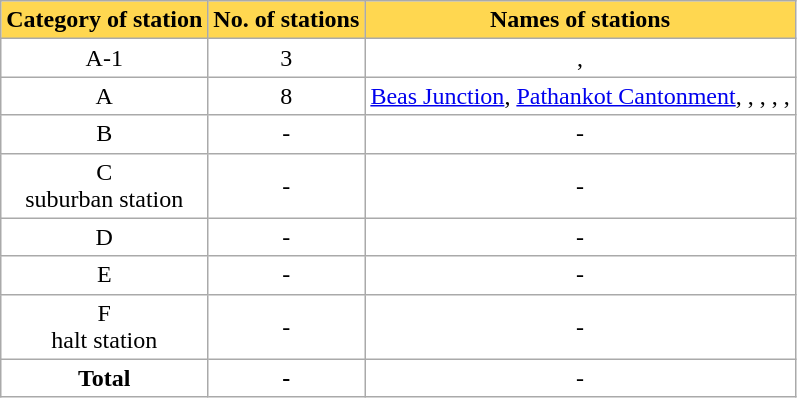<table class="wikitable sortable" style="background:#fff;">
<tr>
<th style="background:#ffd750;" !>Category of station</th>
<th style="background:#ffd750;" !>No. of stations</th>
<th style="background:#ffd750;" !>Names of stations</th>
</tr>
<tr>
<td style="text-align:center;">A-1</td>
<td style="text-align:center;">3</td>
<td style="text-align:center;">,  </td>
</tr>
<tr>
<td style="text-align:center;">A</td>
<td style="text-align:center;">8</td>
<td style="text-align:center;"><a href='#'>Beas Junction</a>, <a href='#'>Pathankot Cantonment</a>, , , ,  ,</td>
</tr>
<tr>
<td style="text-align:center;">B</td>
<td style="text-align:center;">-</td>
<td style="text-align:center;">-</td>
</tr>
<tr>
<td style="text-align:center;">C<br>suburban station</td>
<td style="text-align:center;">-</td>
<td style="text-align:center;">-</td>
</tr>
<tr>
<td style="text-align:center;">D</td>
<td style="text-align:center;">-</td>
<td style="text-align:center;">-</td>
</tr>
<tr>
<td style="text-align:center;">E</td>
<td style="text-align:center;">-</td>
<td style="text-align:center;">-</td>
</tr>
<tr>
<td style="text-align:center;">F<br>halt station</td>
<td style="text-align:center;">-</td>
<td style="text-align:center;">-</td>
</tr>
<tr>
<td style="text-align:center;"><strong>Total</strong></td>
<td style="text-align:center;"><strong>-</strong></td>
<td style="text-align:center;">-</td>
</tr>
</table>
